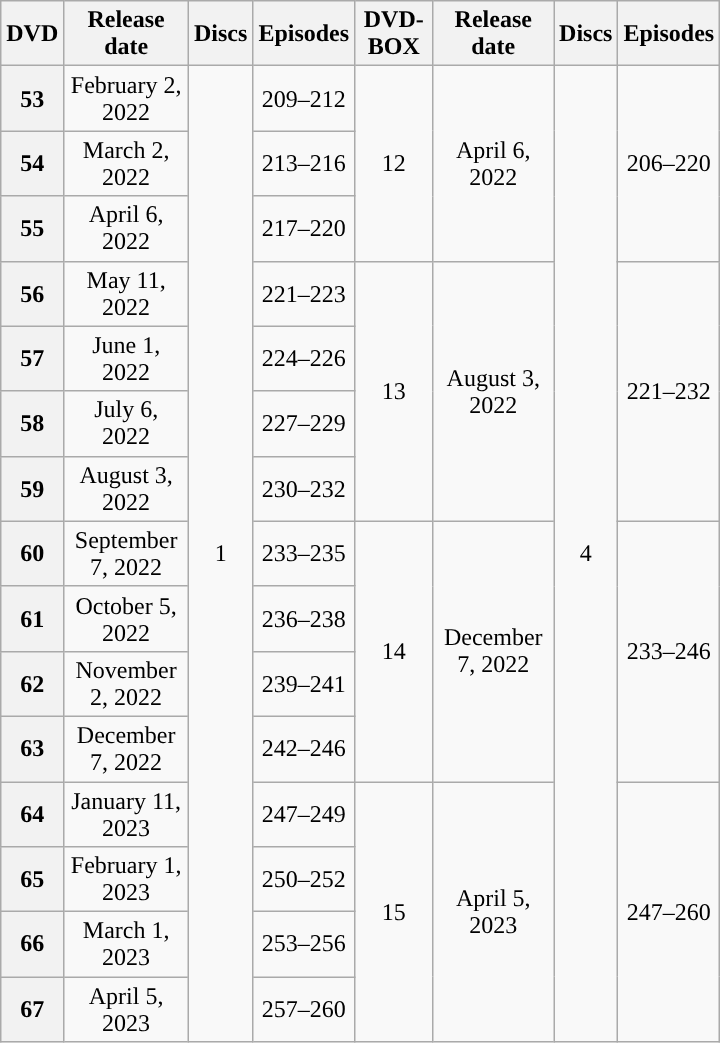<table class="wikitable" style="text-align: center; width: 38%;">
<tr>
<th scope="col" 175px;>DVD</th>
<th scope="col" 125px;>Release date</th>
<th scope="col">Discs</th>
<th scope="col">Episodes</th>
<th scope="col">DVD-BOX</th>
<th scope="col">Release date</th>
<th scope="col">Discs</th>
<th scope="col">Episodes</th>
</tr>
<tr>
<th scope="row">53</th>
<td>February 2, 2022</td>
<td rowspan="15">1</td>
<td>209–212</td>
<td rowspan="3">12</td>
<td rowspan="3">April 6, 2022</td>
<td rowspan="15">4</td>
<td rowspan="3">206–220</td>
</tr>
<tr>
<th scope="row">54</th>
<td>March 2, 2022</td>
<td>213–216</td>
</tr>
<tr>
<th scope="row">55</th>
<td>April 6, 2022</td>
<td>217–220</td>
</tr>
<tr>
<th scope="row">56</th>
<td>May 11, 2022</td>
<td>221–223</td>
<td rowspan="4">13</td>
<td rowspan="4">August 3, 2022</td>
<td rowspan="4">221–232</td>
</tr>
<tr>
<th scope="row">57</th>
<td>June 1, 2022</td>
<td>224–226</td>
</tr>
<tr>
<th scope="row">58</th>
<td>July 6, 2022</td>
<td>227–229</td>
</tr>
<tr>
<th scope="row">59</th>
<td>August 3, 2022</td>
<td>230–232</td>
</tr>
<tr>
<th scope="row">60</th>
<td>September 7, 2022</td>
<td>233–235</td>
<td rowspan="4">14</td>
<td rowspan="4">December 7, 2022</td>
<td rowspan="4">233–246</td>
</tr>
<tr>
<th scope="row">61</th>
<td>October 5, 2022</td>
<td>236–238</td>
</tr>
<tr>
<th scope="row">62</th>
<td>November 2, 2022</td>
<td>239–241</td>
</tr>
<tr>
<th scope="row">63</th>
<td>December 7, 2022</td>
<td>242–246</td>
</tr>
<tr>
<th scope="row">64</th>
<td>January 11, 2023</td>
<td>247–249</td>
<td rowspan="4">15</td>
<td rowspan="4">April 5, 2023</td>
<td rowspan="4">247–260</td>
</tr>
<tr>
<th scope="row">65</th>
<td>February 1, 2023</td>
<td>250–252</td>
</tr>
<tr>
<th scope="row">66</th>
<td>March 1, 2023</td>
<td>253–256</td>
</tr>
<tr>
<th scope="row">67</th>
<td>April 5, 2023</td>
<td>257–260</td>
</tr>
</table>
